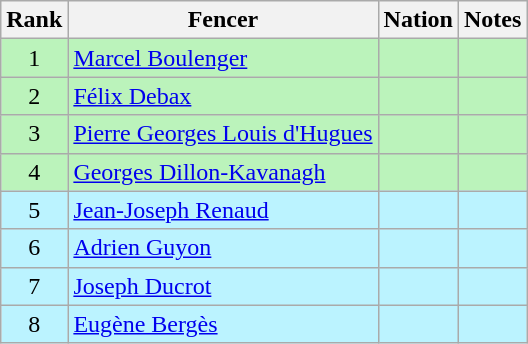<table class="wikitable sortable" style="text-align:center">
<tr>
<th>Rank</th>
<th>Fencer</th>
<th>Nation</th>
<th>Notes</th>
</tr>
<tr bgcolor=bbf3bb>
<td>1</td>
<td align=left><a href='#'>Marcel Boulenger</a></td>
<td align=left></td>
<td></td>
</tr>
<tr bgcolor=bbf3bb>
<td>2</td>
<td align=left><a href='#'>Félix Debax</a></td>
<td align=left></td>
<td></td>
</tr>
<tr bgcolor=bbf3bb>
<td>3</td>
<td align=left><a href='#'>Pierre Georges Louis d'Hugues</a></td>
<td align=left></td>
<td></td>
</tr>
<tr bgcolor=bbf3bb>
<td>4</td>
<td align=left><a href='#'>Georges Dillon-Kavanagh</a></td>
<td align=left></td>
<td></td>
</tr>
<tr bgcolor=bbf3ff>
<td>5</td>
<td align=left><a href='#'>Jean-Joseph Renaud</a></td>
<td align=left></td>
<td></td>
</tr>
<tr bgcolor=bbf3ff>
<td>6</td>
<td align=left><a href='#'>Adrien Guyon</a></td>
<td align=left></td>
<td></td>
</tr>
<tr bgcolor=bbf3ff>
<td>7</td>
<td align=left><a href='#'>Joseph Ducrot</a></td>
<td align=left></td>
<td></td>
</tr>
<tr bgcolor=bbf3ff>
<td>8</td>
<td align=left><a href='#'>Eugène Bergès</a></td>
<td align=left></td>
<td></td>
</tr>
</table>
